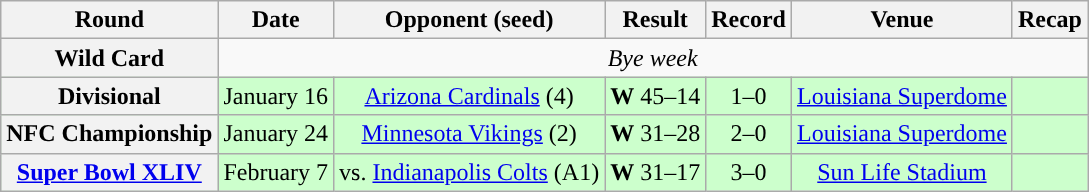<table class="wikitable" style="text-align:center">
<tr>
<th>Round</th>
<th>Date</th>
<th>Opponent (seed)</th>
<th>Result</th>
<th>Record</th>
<th>Venue</th>
<th>Recap</th>
</tr>
<tr>
<th>Wild Card</th>
<td colspan="8"><em>Bye week</em></td>
</tr>
<tr style="background:#cfc;">
<th>Divisional</th>
<td>January 16</td>
<td><a href='#'>Arizona Cardinals</a> (4)</td>
<td><strong>W</strong> 45–14</td>
<td>1–0</td>
<td><a href='#'>Louisiana Superdome</a></td>
<td></td>
</tr>
<tr style="background:#cfc;">
<th>NFC Championship</th>
<td>January 24</td>
<td><a href='#'>Minnesota Vikings</a> (2)</td>
<td><strong>W</strong> 31–28  </td>
<td>2–0</td>
<td><a href='#'>Louisiana Superdome</a></td>
<td></td>
</tr>
<tr style="background:#cfc;">
<th><a href='#'>Super Bowl XLIV</a></th>
<td>February 7</td>
<td>vs. <a href='#'>Indianapolis Colts</a> (A1)</td>
<td><strong>W</strong> 31–17</td>
<td>3–0</td>
<td><a href='#'>Sun Life Stadium</a></td>
<td></td>
</tr>
</table>
